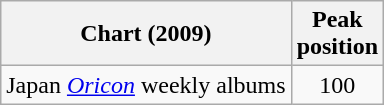<table class="wikitable sortable">
<tr>
<th>Chart (2009)</th>
<th>Peak<br>position</th>
</tr>
<tr>
<td>Japan <em><a href='#'>Oricon</a></em> weekly albums</td>
<td align="center">100</td>
</tr>
</table>
